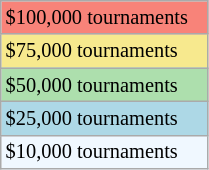<table class="wikitable" style="font-size:85%;" width=11%>
<tr bgcolor="#F88379">
<td>$100,000 tournaments</td>
</tr>
<tr bgcolor="#F7E98E">
<td>$75,000 tournaments</td>
</tr>
<tr bgcolor="#ADDFAD">
<td>$50,000 tournaments</td>
</tr>
<tr bgcolor="lightblue">
<td>$25,000 tournaments</td>
</tr>
<tr bgcolor="#f0f8ff">
<td>$10,000 tournaments</td>
</tr>
</table>
